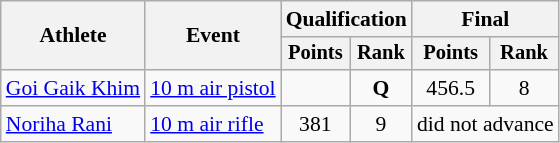<table class="wikitable" style="font-size:90%;">
<tr>
<th rowspan=2>Athlete</th>
<th rowspan=2>Event</th>
<th colspan=2>Qualification</th>
<th colspan=2>Final</th>
</tr>
<tr style="font-size:95%">
<th>Points</th>
<th>Rank</th>
<th>Points</th>
<th>Rank</th>
</tr>
<tr align=center>
<td align=left><a href='#'>Goi Gaik Khim</a></td>
<td align=left><a href='#'>10 m air pistol</a></td>
<td></td>
<td><strong>Q</strong></td>
<td>456.5</td>
<td>8</td>
</tr>
<tr align=center>
<td align=left><a href='#'>Noriha Rani</a></td>
<td align=left><a href='#'>10 m air rifle</a></td>
<td>381</td>
<td>9</td>
<td colspan=2>did not advance</td>
</tr>
</table>
